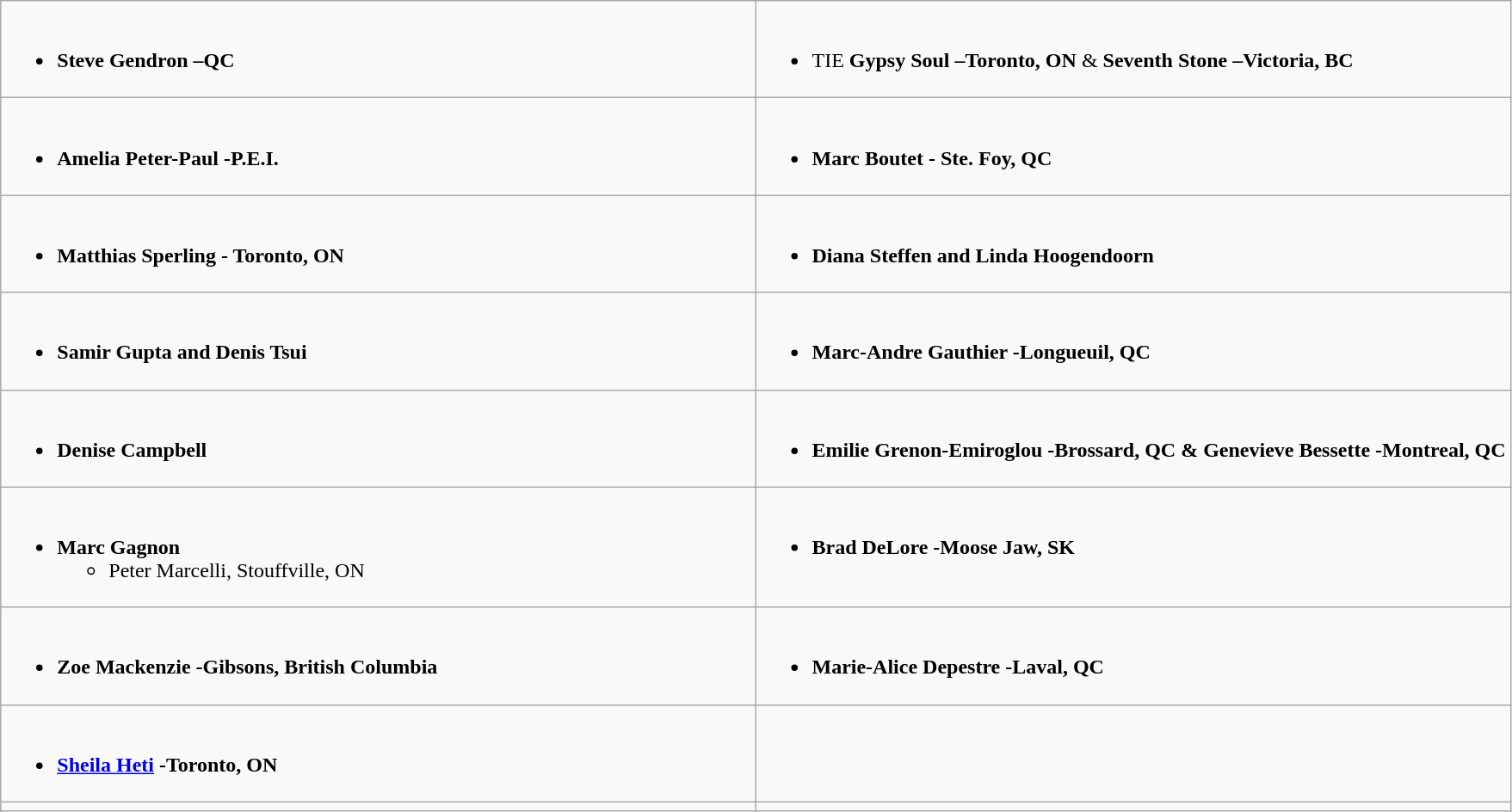<table class="wikitable" role="presentation">
<tr>
<td style="vertical-align:top; width:50%;"><br><ul><li><strong>Steve Gendron –QC</strong></li></ul></td>
<td style="vertical-align:top; width:50%;"><br><ul><li>TIE <strong>Gypsy Soul –Toronto, ON</strong> & <strong>Seventh Stone –Victoria, BC</strong></li></ul></td>
</tr>
<tr>
<td style="vertical-align:top; width:50%;"><br><ul><li><strong>Amelia Peter-Paul -P.E.I.</strong></li></ul></td>
<td style="vertical-align:top; width:50%;"><br><ul><li><strong>Marc Boutet - Ste. Foy, QC</strong></li></ul></td>
</tr>
<tr>
<td style="vertical-align:top; width:50%;"><br><ul><li><strong>Matthias Sperling - Toronto, ON</strong></li></ul></td>
<td style="vertical-align:top; width:50%;"><br><ul><li><strong>Diana Steffen and Linda Hoogendoorn</strong></li></ul></td>
</tr>
<tr>
<td style="vertical-align:top; width:50%;"><br><ul><li><strong>Samir Gupta and Denis Tsui</strong></li></ul></td>
<td style="vertical-align:top; width:50%;"><br><ul><li><strong>Marc-Andre Gauthier -Longueuil, QC</strong></li></ul></td>
</tr>
<tr>
<td style="vertical-align:top; width:50%;"><br><ul><li><strong>Denise Campbell</strong></li></ul></td>
<td style="vertical-align:top; width:50%;"><br><ul><li><strong>Emilie Grenon-Emiroglou -Brossard, QC & Genevieve Bessette -Montreal, QC</strong></li></ul></td>
</tr>
<tr>
<td style="vertical-align:top; width:50%;"><br><ul><li><strong>Marc Gagnon</strong><ul><li>Peter Marcelli, Stouffville, ON </li></ul></li></ul></td>
<td style="vertical-align:top; width:50%;"><br><ul><li><strong>Brad DeLore -Moose Jaw, SK</strong> </li></ul></td>
</tr>
<tr>
<td style="vertical-align:top; width:50%;"><br><ul><li><strong>Zoe Mackenzie -Gibsons, British Columbia</strong></li></ul></td>
<td style="vertical-align:top; width:50%;"><br><ul><li><strong>Marie-Alice Depestre -Laval, QC</strong></li></ul></td>
</tr>
<tr>
<td style="vertical-align:top; width:50%;"><br><ul><li><strong><a href='#'>Sheila Heti</a> -Toronto, ON</strong> </li></ul></td>
<td style="vertical-align:top; width:50%;"></td>
</tr>
<tr>
<td style="vertical-align:top; width:50%;"></td>
</tr>
</table>
